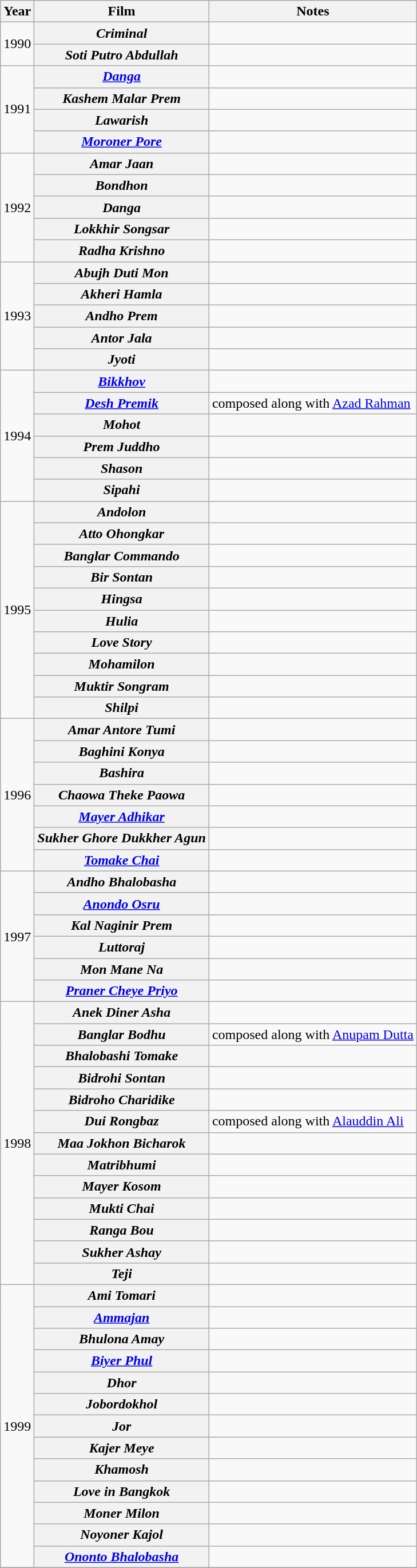<table class="wikitable sortable">
<tr>
<th>Year</th>
<th>Film</th>
<th>Notes</th>
</tr>
<tr>
<td rowspan=2>1990</td>
<th><em>Criminal</em></th>
<td></td>
</tr>
<tr>
<th><em>Soti Putro Abdullah</em></th>
<td></td>
</tr>
<tr>
<td rowspan=4>1991</td>
<th><em><a href='#'>Danga</a></em></th>
<td></td>
</tr>
<tr>
<th><em>Kashem Malar Prem</em></th>
<td></td>
</tr>
<tr>
<th><em>Lawarish</em></th>
<td></td>
</tr>
<tr>
<th><em><a href='#'>Moroner Pore</a></em></th>
<td></td>
</tr>
<tr>
<td rowspan=5>1992</td>
<th><em>Amar Jaan</em></th>
<td></td>
</tr>
<tr>
<th><em>Bondhon</em></th>
<td></td>
</tr>
<tr>
<th><em>Danga</em></th>
<td></td>
</tr>
<tr>
<th><em>Lokkhir Songsar</em></th>
<td></td>
</tr>
<tr>
<th><em>Radha Krishno</em></th>
<td></td>
</tr>
<tr>
<td rowspan=5>1993</td>
<th><em>Abujh Duti Mon</em></th>
<td></td>
</tr>
<tr>
<th><em>Akheri Hamla</em></th>
<td></td>
</tr>
<tr>
<th><em>Andho Prem</em></th>
<td></td>
</tr>
<tr>
<th><em>Antor Jala</em></th>
<td></td>
</tr>
<tr>
<th><em>Jyoti</em></th>
<td></td>
</tr>
<tr>
<td rowspan=6>1994</td>
<th><em><a href='#'>Bikkhov</a></em></th>
<td></td>
</tr>
<tr>
<th><em><a href='#'>Desh Premik</a></em></th>
<td>composed along with <a href='#'>Azad Rahman</a></td>
</tr>
<tr>
<th><em>Mohot</em></th>
<td></td>
</tr>
<tr>
<th><em>Prem Juddho</em></th>
<td></td>
</tr>
<tr>
<th><em>Shason</em></th>
<td></td>
</tr>
<tr>
<th><em>Sipahi</em></th>
<td></td>
</tr>
<tr>
<td rowspan=10>1995</td>
<th><em>Andolon</em></th>
<td></td>
</tr>
<tr>
<th><em>Atto Ohongkar</em></th>
<td></td>
</tr>
<tr>
<th><em>Banglar Commando</em></th>
<td></td>
</tr>
<tr>
<th><em>Bir Sontan</em></th>
<td></td>
</tr>
<tr>
<th><em>Hingsa</em></th>
<td></td>
</tr>
<tr>
<th><em>Hulia</em></th>
<td></td>
</tr>
<tr>
<th><em>Love Story</em></th>
<td></td>
</tr>
<tr>
<th><em>Mohamilon</em></th>
<td></td>
</tr>
<tr>
<th><em>Muktir Songram</em></th>
<td></td>
</tr>
<tr>
<th><em>Shilpi</em></th>
<td></td>
</tr>
<tr>
<td rowspan=7>1996</td>
<th><em>Amar Antore Tumi</em></th>
<td></td>
</tr>
<tr>
<th><em>Baghini Konya</em></th>
<td></td>
</tr>
<tr>
<th><em>Bashira</em></th>
<td></td>
</tr>
<tr>
<th><em>Chaowa Theke Paowa</em></th>
<td></td>
</tr>
<tr>
<th><em><a href='#'>Mayer Adhikar</a></em></th>
<td></td>
</tr>
<tr>
<th><em>Sukher Ghore Dukkher Agun</em></th>
<td></td>
</tr>
<tr>
<th><em><a href='#'>Tomake Chai</a></em></th>
<td></td>
</tr>
<tr>
<td rowspan=6>1997</td>
<th><em>Andho Bhalobasha</em></th>
<td></td>
</tr>
<tr>
<th><em><a href='#'>Anondo Osru</a></em></th>
<td></td>
</tr>
<tr>
<th><em>Kal Naginir Prem</em></th>
<td></td>
</tr>
<tr>
<th><em>Luttoraj</em></th>
<td></td>
</tr>
<tr>
<th><em>Mon Mane Na</em></th>
<td></td>
</tr>
<tr>
<th><em><a href='#'>Praner Cheye Priyo</a></em></th>
<td></td>
</tr>
<tr>
<td rowspan=13>1998</td>
<th><em>Anek Diner Asha</em></th>
<td></td>
</tr>
<tr>
<th><em>Banglar Bodhu</em></th>
<td>composed along with <a href='#'>Anupam Dutta</a></td>
</tr>
<tr>
<th><em>Bhalobashi Tomake</em></th>
<td></td>
</tr>
<tr>
<th><em>Bidrohi Sontan</em></th>
<td></td>
</tr>
<tr>
<th><em>Bidroho Charidike</em></th>
<td></td>
</tr>
<tr>
<th><em>Dui Rongbaz</em></th>
<td>composed along with <a href='#'>Alauddin Ali</a></td>
</tr>
<tr>
<th><em>Maa Jokhon Bicharok</em></th>
<td></td>
</tr>
<tr>
<th><em>Matribhumi</em></th>
<td></td>
</tr>
<tr>
<th><em>Mayer Kosom</em></th>
<td></td>
</tr>
<tr>
<th><em>Mukti Chai</em></th>
<td></td>
</tr>
<tr>
<th><em>Ranga Bou</em></th>
<td></td>
</tr>
<tr>
<th><em>Sukher Ashay</em></th>
<td></td>
</tr>
<tr>
<th><em>Teji</em></th>
<td></td>
</tr>
<tr>
<td rowspan=13>1999</td>
<th><em>Ami Tomari</em></th>
<td></td>
</tr>
<tr>
<th><em><a href='#'>Ammajan</a></em></th>
<td></td>
</tr>
<tr>
<th><em>Bhulona Amay</em></th>
<td></td>
</tr>
<tr>
<th><em><a href='#'>Biyer Phul</a></em></th>
<td></td>
</tr>
<tr>
<th><em>Dhor</em></th>
<td></td>
</tr>
<tr>
<th><em>Jobordokhol</em></th>
<td></td>
</tr>
<tr>
<th><em>Jor</em></th>
<td></td>
</tr>
<tr>
<th><em>Kajer Meye</em></th>
<td></td>
</tr>
<tr>
<th><em>Khamosh</em></th>
<td></td>
</tr>
<tr>
<th><em>Love in Bangkok</em></th>
<td></td>
</tr>
<tr>
<th><em>Moner Milon</em></th>
<td></td>
</tr>
<tr>
<th><em>Noyoner Kajol</em></th>
<td></td>
</tr>
<tr>
<th><em><a href='#'>Ononto Bhalobasha</a></em></th>
<td></td>
</tr>
<tr>
</tr>
</table>
